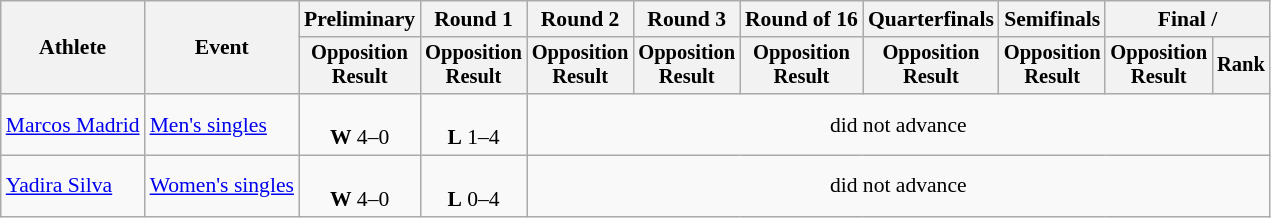<table class="wikitable" style="font-size:90%;">
<tr>
<th rowspan=2>Athlete</th>
<th rowspan=2>Event</th>
<th>Preliminary</th>
<th>Round 1</th>
<th>Round 2</th>
<th>Round 3</th>
<th>Round of 16</th>
<th>Quarterfinals</th>
<th>Semifinals</th>
<th colspan=2>Final / </th>
</tr>
<tr style="font-size:95%">
<th>Opposition<br>Result</th>
<th>Opposition<br>Result</th>
<th>Opposition<br>Result</th>
<th>Opposition<br>Result</th>
<th>Opposition<br>Result</th>
<th>Opposition<br>Result</th>
<th>Opposition<br>Result</th>
<th>Opposition<br>Result</th>
<th>Rank</th>
</tr>
<tr align=center>
<td align=left><a href='#'>Marcos Madrid</a></td>
<td align=left><a href='#'>Men's singles</a></td>
<td><br><strong>W</strong> 4–0</td>
<td><br><strong>L</strong> 1–4</td>
<td colspan=7>did not advance</td>
</tr>
<tr align=center>
<td align=left><a href='#'>Yadira Silva</a></td>
<td align=left><a href='#'>Women's singles</a></td>
<td><br><strong>W</strong> 4–0</td>
<td><br><strong>L</strong> 0–4</td>
<td colspan=7>did not advance</td>
</tr>
</table>
